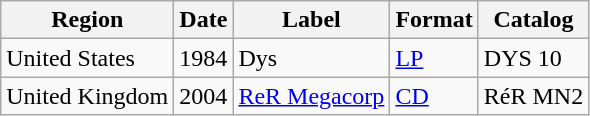<table class="wikitable">
<tr>
<th>Region</th>
<th>Date</th>
<th>Label</th>
<th>Format</th>
<th>Catalog</th>
</tr>
<tr>
<td>United States</td>
<td>1984</td>
<td>Dys</td>
<td><a href='#'>LP</a></td>
<td>DYS 10</td>
</tr>
<tr>
<td>United Kingdom</td>
<td>2004</td>
<td><a href='#'>ReR Megacorp</a></td>
<td><a href='#'>CD</a></td>
<td>RéR MN2</td>
</tr>
</table>
